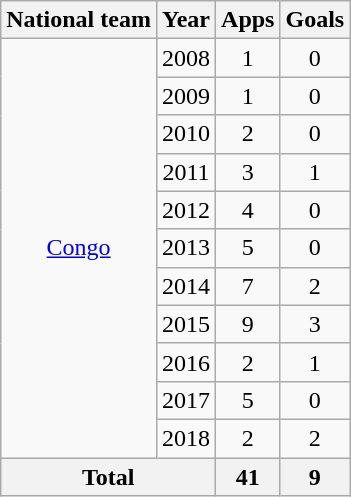<table class=wikitable style="text-align: center">
<tr>
<th>National team</th>
<th>Year</th>
<th>Apps</th>
<th>Goals</th>
</tr>
<tr>
<td rowspan=11><a href='#'>Congo</a></td>
<td>2008</td>
<td>1</td>
<td>0</td>
</tr>
<tr>
<td>2009</td>
<td>1</td>
<td>0</td>
</tr>
<tr>
<td>2010</td>
<td>2</td>
<td>0</td>
</tr>
<tr>
<td>2011</td>
<td>3</td>
<td>1</td>
</tr>
<tr>
<td>2012</td>
<td>4</td>
<td>0</td>
</tr>
<tr>
<td>2013</td>
<td>5</td>
<td>0</td>
</tr>
<tr>
<td>2014</td>
<td>7</td>
<td>2</td>
</tr>
<tr>
<td>2015</td>
<td>9</td>
<td>3</td>
</tr>
<tr>
<td>2016</td>
<td>2</td>
<td>1</td>
</tr>
<tr>
<td>2017</td>
<td>5</td>
<td>0</td>
</tr>
<tr>
<td>2018</td>
<td>2</td>
<td>2</td>
</tr>
<tr>
<th colspan=2>Total</th>
<th>41</th>
<th>9</th>
</tr>
</table>
